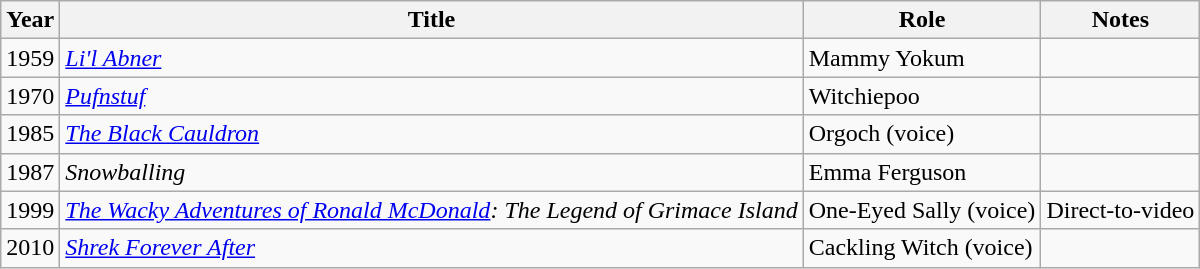<table class="wikitable">
<tr>
<th>Year</th>
<th>Title</th>
<th>Role</th>
<th>Notes</th>
</tr>
<tr>
<td>1959</td>
<td><em><a href='#'>Li'l Abner</a></em></td>
<td>Mammy Yokum</td>
<td></td>
</tr>
<tr>
<td>1970</td>
<td><em><a href='#'>Pufnstuf</a></em></td>
<td>Witchiepoo</td>
<td></td>
</tr>
<tr>
<td>1985</td>
<td><em><a href='#'>The Black Cauldron</a></em></td>
<td>Orgoch (voice)</td>
<td></td>
</tr>
<tr>
<td>1987</td>
<td><em>Snowballing</em></td>
<td>Emma Ferguson</td>
<td></td>
</tr>
<tr>
<td>1999</td>
<td><em><a href='#'>The Wacky Adventures of Ronald McDonald</a>: The Legend of Grimace Island</em></td>
<td>One-Eyed Sally (voice)</td>
<td>Direct-to-video</td>
</tr>
<tr>
<td>2010</td>
<td><em><a href='#'>Shrek Forever After</a></em></td>
<td>Cackling Witch (voice)</td>
<td></td>
</tr>
</table>
